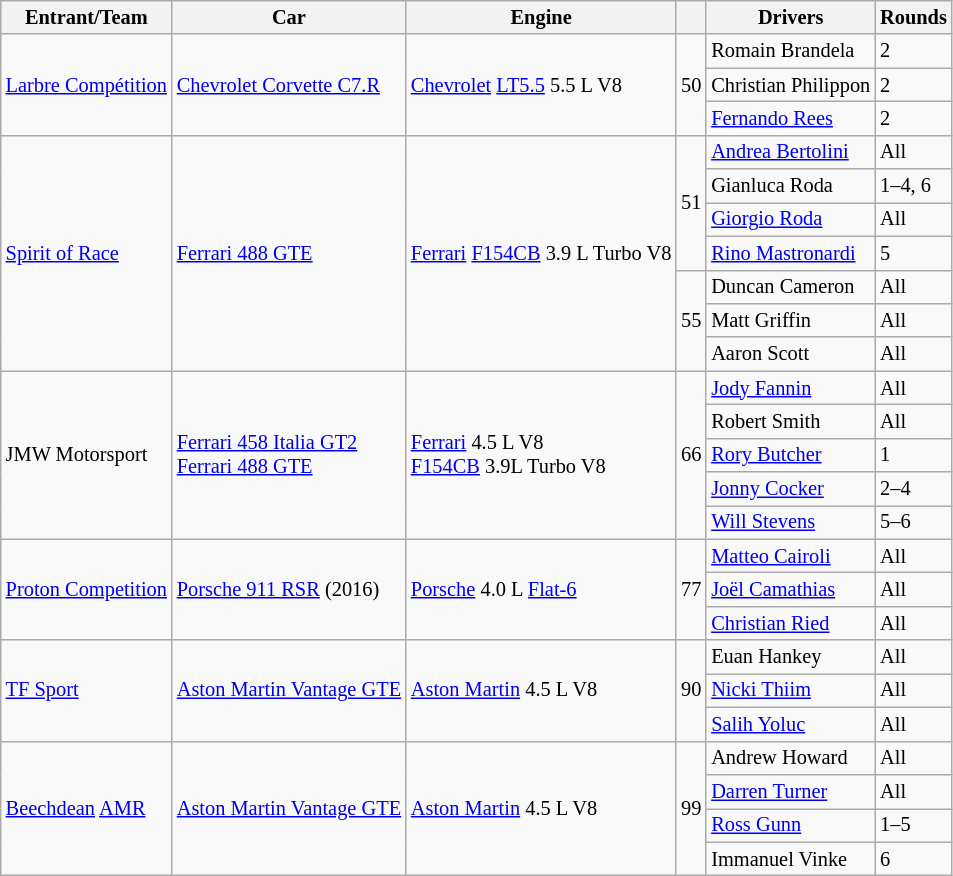<table class="wikitable" style="font-size: 85%">
<tr>
<th>Entrant/Team</th>
<th>Car</th>
<th>Engine</th>
<th></th>
<th>Drivers</th>
<th>Rounds</th>
</tr>
<tr>
<td rowspan=3> <a href='#'>Larbre Compétition</a></td>
<td rowspan=3><a href='#'>Chevrolet Corvette C7.R</a></td>
<td rowspan=3><a href='#'>Chevrolet</a> <a href='#'>LT5.5</a> 5.5 L V8</td>
<td rowspan=3>50</td>
<td> Romain Brandela</td>
<td>2</td>
</tr>
<tr>
<td> Christian Philippon</td>
<td>2</td>
</tr>
<tr>
<td> <a href='#'>Fernando Rees</a></td>
<td>2</td>
</tr>
<tr>
<td rowspan=7> <a href='#'>Spirit of Race</a></td>
<td rowspan=7><a href='#'>Ferrari 488 GTE</a></td>
<td rowspan=7><a href='#'>Ferrari</a> <a href='#'>F154CB</a> 3.9 L Turbo V8</td>
<td rowspan=4>51</td>
<td> <a href='#'>Andrea Bertolini</a></td>
<td>All</td>
</tr>
<tr>
<td> Gianluca Roda</td>
<td>1–4, 6</td>
</tr>
<tr>
<td> <a href='#'>Giorgio Roda</a></td>
<td>All</td>
</tr>
<tr>
<td> <a href='#'>Rino Mastronardi</a></td>
<td>5</td>
</tr>
<tr>
<td rowspan=3>55</td>
<td> Duncan Cameron</td>
<td>All</td>
</tr>
<tr>
<td> Matt Griffin</td>
<td>All</td>
</tr>
<tr>
<td> Aaron Scott</td>
<td>All</td>
</tr>
<tr>
<td rowspan=5> JMW Motorsport</td>
<td rowspan=5><a href='#'>Ferrari 458 Italia GT2</a> <small></small><br><a href='#'>Ferrari 488 GTE</a> <small></small></td>
<td rowspan=5><a href='#'>Ferrari</a> 4.5 L V8 <small></small><br><a href='#'>F154CB</a> 3.9L Turbo V8 <small></small></td>
<td rowspan=5>66</td>
<td> <a href='#'>Jody Fannin</a></td>
<td>All</td>
</tr>
<tr>
<td> Robert Smith</td>
<td>All</td>
</tr>
<tr>
<td> <a href='#'>Rory Butcher</a></td>
<td>1</td>
</tr>
<tr>
<td> <a href='#'>Jonny Cocker</a></td>
<td>2–4</td>
</tr>
<tr>
<td> <a href='#'>Will Stevens</a></td>
<td>5–6</td>
</tr>
<tr>
<td rowspan=3> <a href='#'>Proton Competition</a></td>
<td rowspan=3><a href='#'>Porsche 911 RSR</a> (2016)</td>
<td rowspan=3><a href='#'>Porsche</a> 4.0 L <a href='#'>Flat-6</a></td>
<td rowspan=3>77</td>
<td> <a href='#'>Matteo Cairoli</a></td>
<td>All</td>
</tr>
<tr>
<td> <a href='#'>Joël Camathias</a></td>
<td>All</td>
</tr>
<tr>
<td> <a href='#'>Christian Ried</a></td>
<td>All</td>
</tr>
<tr>
<td rowspan=3> <a href='#'>TF Sport</a></td>
<td rowspan=3><a href='#'>Aston Martin Vantage GTE</a></td>
<td rowspan=3><a href='#'>Aston Martin</a> 4.5 L V8</td>
<td rowspan=3>90</td>
<td> Euan Hankey</td>
<td>All</td>
</tr>
<tr>
<td> <a href='#'>Nicki Thiim</a></td>
<td>All</td>
</tr>
<tr>
<td> <a href='#'>Salih Yoluc</a></td>
<td>All</td>
</tr>
<tr>
<td rowspan=4> <a href='#'>Beechdean</a> <a href='#'>AMR</a></td>
<td rowspan=4><a href='#'>Aston Martin Vantage GTE</a></td>
<td rowspan=4><a href='#'>Aston Martin</a> 4.5 L V8</td>
<td rowspan=4>99</td>
<td> Andrew Howard</td>
<td>All</td>
</tr>
<tr>
<td> <a href='#'>Darren Turner</a></td>
<td>All</td>
</tr>
<tr>
<td> <a href='#'>Ross Gunn</a></td>
<td>1–5</td>
</tr>
<tr>
<td> Immanuel Vinke</td>
<td>6</td>
</tr>
</table>
